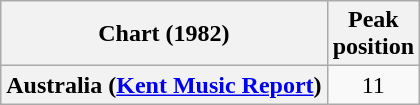<table class="wikitable sortable plainrowheaders" style="text-align:center">
<tr>
<th>Chart (1982)</th>
<th>Peak<br>position</th>
</tr>
<tr>
<th scope="row">Australia (<a href='#'>Kent Music Report</a>)</th>
<td>11</td>
</tr>
</table>
